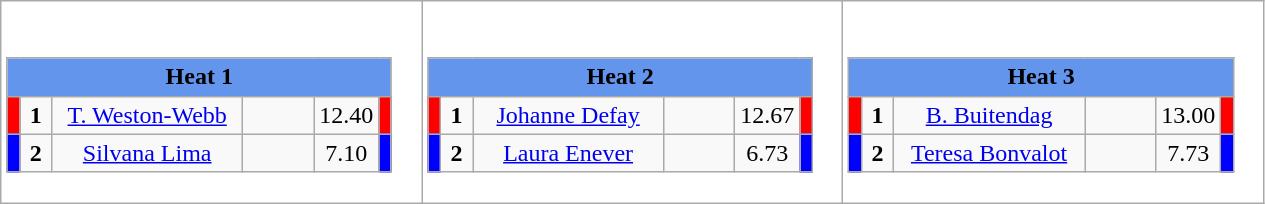<table class="wikitable" style="background:#fff;">
<tr>
<td><div><br><table class="wikitable">
<tr>
<td colspan="6"  style="text-align:center; background:#6495ed;"><strong>Heat 1</strong></td>
</tr>
<tr>
<td style="width:01px; background: #f00;"></td>
<td style="width:14px; text-align:center;"><strong>1</strong></td>
<td style="width:120px; text-align:center;"><a href='#'>T. Weston-Webb</a></td>
<td style="width:40px; text-align:center;"></td>
<td style="width:20px; text-align:center;">12.40</td>
<td style="width:01px; background: #f00;"></td>
</tr>
<tr>
<td style="width:01px; background: #00f;"></td>
<td style="width:14px; text-align:center;"><strong>2</strong></td>
<td style="width:120px; text-align:center;"><a href='#'>Silvana Lima</a></td>
<td style="width:40px; text-align:center;"></td>
<td style="width:20px; text-align:center;">7.10</td>
<td style="width:01px; background: #00f;"></td>
</tr>
</table>
</div></td>
<td><div><br><table class="wikitable">
<tr>
<td colspan="6"  style="text-align:center; background:#6495ed;"><strong>Heat 2</strong></td>
</tr>
<tr>
<td style="width:01px; background: #f00;"></td>
<td style="width:14px; text-align:center;"><strong>1</strong></td>
<td style="width:120px; text-align:center;"><a href='#'>Johanne Defay</a></td>
<td style="width:40px; text-align:center;"></td>
<td style="width:20px; text-align:center;">12.67</td>
<td style="width:01px; background: #f00;"></td>
</tr>
<tr>
<td style="width:01px; background: #00f;"></td>
<td style="width:14px; text-align:center;"><strong>2</strong></td>
<td style="width:120px; text-align:center;"><a href='#'>Laura Enever</a></td>
<td style="width:40px; text-align:center;"></td>
<td style="width:20px; text-align:center;">6.73</td>
<td style="width:01px; background: #00f;"></td>
</tr>
</table>
</div></td>
<td><div><br><table class="wikitable">
<tr>
<td colspan="6"  style="text-align:center; background:#6495ed;"><strong>Heat 3</strong></td>
</tr>
<tr>
<td style="width:01px; background: #f00;"></td>
<td style="width:14px; text-align:center;"><strong>1</strong></td>
<td style="width:120px; text-align:center;"><a href='#'>B. Buitendag</a></td>
<td style="width:40px; text-align:center;"></td>
<td style="width:20px; text-align:center;">13.00</td>
<td style="width:01px; background: #f00;"></td>
</tr>
<tr>
<td style="width:01px; background: #00f;"></td>
<td style="width:14px; text-align:center;"><strong>2</strong></td>
<td style="width:120px; text-align:center;"><a href='#'>Teresa Bonvalot</a></td>
<td style="width:40px; text-align:center;"></td>
<td style="width:20px; text-align:center;">7.73</td>
<td style="width:01px; background: #00f;"></td>
</tr>
</table>
</div></td>
</tr>
</table>
